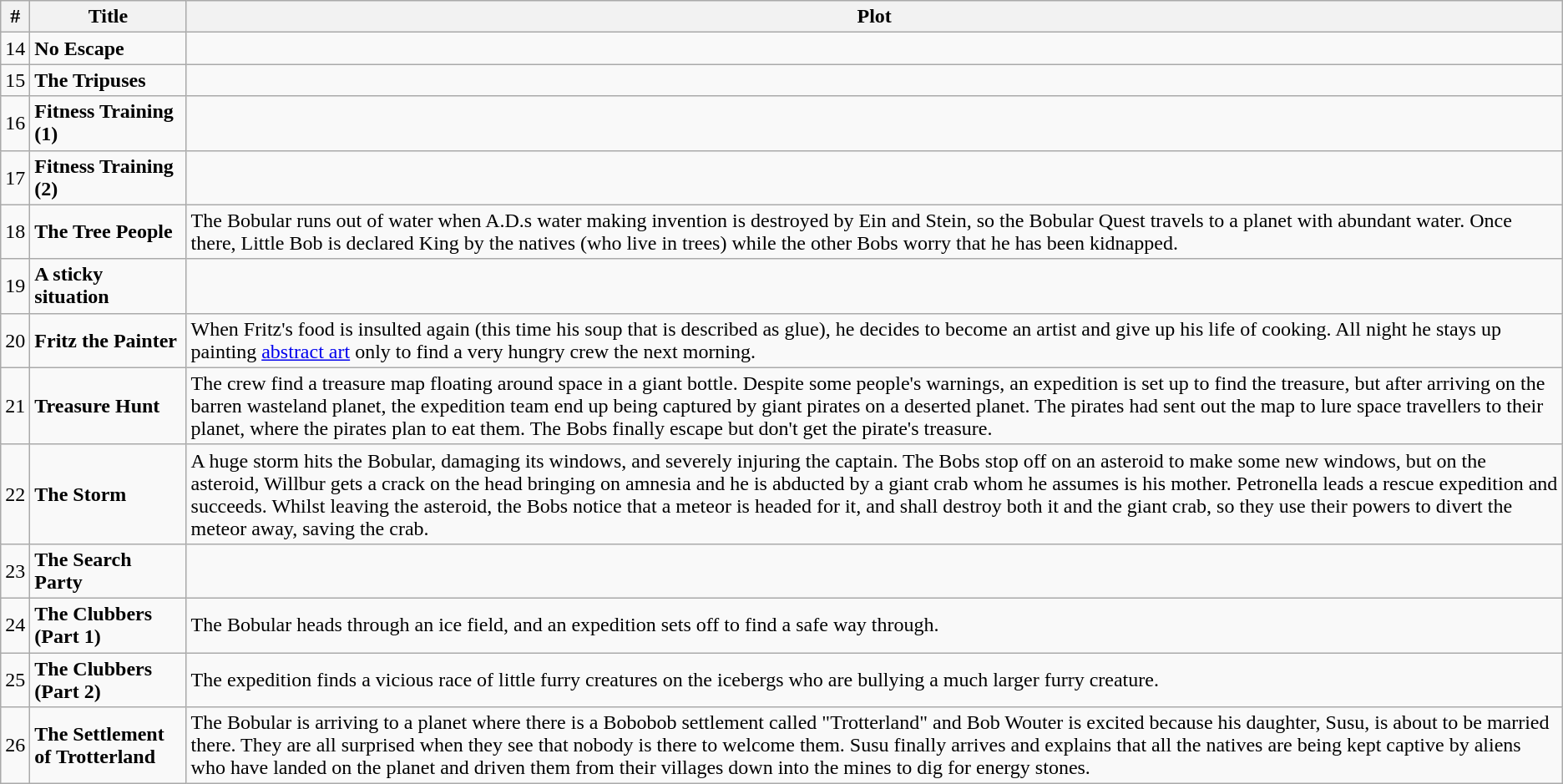<table class="wikitable">
<tr>
<th>#</th>
<th>Title</th>
<th>Plot</th>
</tr>
<tr>
<td>14</td>
<td><strong>No Escape</strong></td>
<td></td>
</tr>
<tr>
<td>15</td>
<td><strong>The Tripuses</strong></td>
<td></td>
</tr>
<tr>
<td>16</td>
<td><strong>Fitness Training (1)</strong></td>
<td></td>
</tr>
<tr>
<td>17</td>
<td><strong>Fitness Training (2)</strong></td>
<td></td>
</tr>
<tr>
<td>18</td>
<td><strong>The Tree People</strong></td>
<td>The Bobular runs out of water when A.D.s water making invention is destroyed by Ein and Stein, so the Bobular Quest travels to a planet with abundant water. Once there, Little Bob is declared King by the natives (who live in trees) while the other Bobs worry that he has been kidnapped.</td>
</tr>
<tr>
<td>19</td>
<td><strong>A sticky situation</strong></td>
<td></td>
</tr>
<tr>
<td>20</td>
<td><strong>Fritz the Painter</strong></td>
<td>When Fritz's food is insulted again (this time his soup that is described as glue), he decides to become an artist and give up his life of cooking. All night he stays up painting <a href='#'>abstract art</a> only to find a very hungry crew the next morning.</td>
</tr>
<tr>
<td>21</td>
<td><strong>Treasure Hunt</strong></td>
<td>The crew find a treasure map floating around space in a giant bottle. Despite some people's warnings, an expedition is set up to find the treasure, but after arriving on the barren wasteland planet, the expedition team end up being captured by giant pirates on a deserted planet. The pirates had sent out the map to lure space travellers to their planet, where the pirates plan to eat them. The Bobs finally escape but don't get the pirate's treasure.</td>
</tr>
<tr>
<td>22</td>
<td><strong>The Storm</strong></td>
<td>A huge storm hits the Bobular, damaging its windows, and severely injuring the captain. The Bobs stop off on an asteroid to make some new windows, but on the asteroid, Willbur gets a crack on the head bringing on amnesia and he is abducted by a giant crab whom he assumes is his mother. Petronella leads a rescue expedition and succeeds. Whilst leaving the asteroid, the Bobs notice that a meteor is headed for it, and shall destroy both it and the giant crab, so they use their powers to divert the meteor away, saving the crab.</td>
</tr>
<tr>
<td>23</td>
<td><strong>The Search Party</strong></td>
<td></td>
</tr>
<tr>
<td>24</td>
<td><strong>The Clubbers (Part 1)</strong></td>
<td>The Bobular heads through an ice field, and an expedition sets off to find a safe way through.</td>
</tr>
<tr>
<td>25</td>
<td><strong>The Clubbers (Part 2)</strong></td>
<td>The expedition finds a vicious race of little furry creatures on the icebergs who are bullying a much larger furry creature.</td>
</tr>
<tr>
<td>26</td>
<td><strong>The Settlement of Trotterland</strong></td>
<td>The Bobular is arriving to a planet where there is a Bobobob settlement called "Trotterland" and Bob Wouter is excited because his daughter, Susu, is about to be married there. They are all surprised when they see that nobody is there to welcome them. Susu finally arrives and explains that all the natives are being kept captive by aliens who have landed on the planet and driven them from their villages down into the mines to dig for energy stones.</td>
</tr>
</table>
